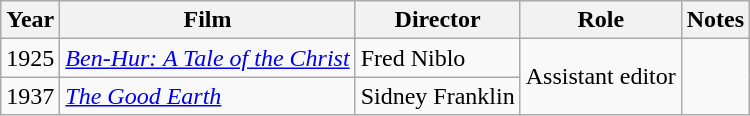<table class="wikitable">
<tr>
<th>Year</th>
<th>Film</th>
<th>Director</th>
<th>Role</th>
<th>Notes</th>
</tr>
<tr>
<td>1925</td>
<td><em><a href='#'>Ben-Hur: A Tale of the Christ</a></em></td>
<td>Fred Niblo</td>
<td rowspan=2>Assistant editor</td>
<td rowspan=2><small></small></td>
</tr>
<tr>
<td>1937</td>
<td><em><a href='#'>The Good Earth</a></em></td>
<td>Sidney Franklin</td>
</tr>
</table>
